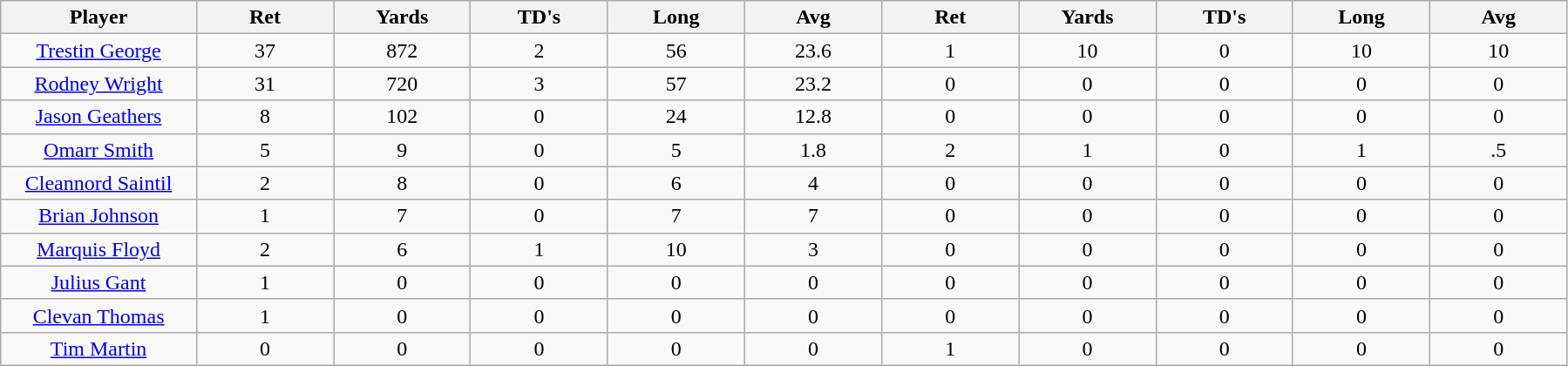<table class="wikitable sortable">
<tr>
<th bgcolor="#DDDDFF" width="10%">Player</th>
<th bgcolor="#DDDDFF" width="7%">Ret</th>
<th bgcolor="#DDDDFF" width="7%">Yards</th>
<th bgcolor="#DDDDFF" width="7%">TD's</th>
<th bgcolor="#DDDDFF" width="7%">Long</th>
<th bgcolor="#DDDDFF" width="7%">Avg</th>
<th bgcolor="#DDDDFF" width="7%">Ret</th>
<th bgcolor="#DDDDFF" width="7%">Yards</th>
<th bgcolor="#DDDDFF" width="7%">TD's</th>
<th bgcolor="#DDDDFF" width="7%">Long</th>
<th bgcolor="#DDDDFF" width="7%">Avg</th>
</tr>
<tr align="center">
<td><a href='#'>Trestin George</a></td>
<td>37</td>
<td>872</td>
<td>2</td>
<td>56</td>
<td>23.6</td>
<td>1</td>
<td>10</td>
<td>0</td>
<td>10</td>
<td>10</td>
</tr>
<tr align="center">
<td><a href='#'>Rodney Wright</a></td>
<td>31</td>
<td>720</td>
<td>3</td>
<td>57</td>
<td>23.2</td>
<td>0</td>
<td>0</td>
<td>0</td>
<td>0</td>
<td>0</td>
</tr>
<tr align="center">
<td><a href='#'>Jason Geathers</a></td>
<td>8</td>
<td>102</td>
<td>0</td>
<td>24</td>
<td>12.8</td>
<td>0</td>
<td>0</td>
<td>0</td>
<td>0</td>
<td>0</td>
</tr>
<tr align="center">
<td><a href='#'>Omarr Smith</a></td>
<td>5</td>
<td>9</td>
<td>0</td>
<td>5</td>
<td>1.8</td>
<td>2</td>
<td>1</td>
<td>0</td>
<td>1</td>
<td>.5</td>
</tr>
<tr align="center">
<td><a href='#'>Cleannord Saintil</a></td>
<td>2</td>
<td>8</td>
<td>0</td>
<td>6</td>
<td>4</td>
<td>0</td>
<td>0</td>
<td>0</td>
<td>0</td>
<td>0</td>
</tr>
<tr align="center">
<td><a href='#'>Brian Johnson</a></td>
<td>1</td>
<td>7</td>
<td>0</td>
<td>7</td>
<td>7</td>
<td>0</td>
<td>0</td>
<td>0</td>
<td>0</td>
<td>0</td>
</tr>
<tr align="center">
<td><a href='#'>Marquis Floyd</a></td>
<td>2</td>
<td>6</td>
<td>1</td>
<td>10</td>
<td>3</td>
<td>0</td>
<td>0</td>
<td>0</td>
<td>0</td>
<td>0</td>
</tr>
<tr align="center">
<td><a href='#'>Julius Gant</a></td>
<td>1</td>
<td>0</td>
<td>0</td>
<td>0</td>
<td>0</td>
<td>0</td>
<td>0</td>
<td>0</td>
<td>0</td>
<td>0</td>
</tr>
<tr align="center">
<td><a href='#'>Clevan Thomas</a></td>
<td>1</td>
<td>0</td>
<td>0</td>
<td>0</td>
<td>0</td>
<td>0</td>
<td>0</td>
<td>0</td>
<td>0</td>
<td>0</td>
</tr>
<tr align="center">
<td><a href='#'>Tim Martin</a></td>
<td>0</td>
<td>0</td>
<td>0</td>
<td>0</td>
<td>0</td>
<td>1</td>
<td>0</td>
<td>0</td>
<td>0</td>
<td>0</td>
</tr>
</table>
